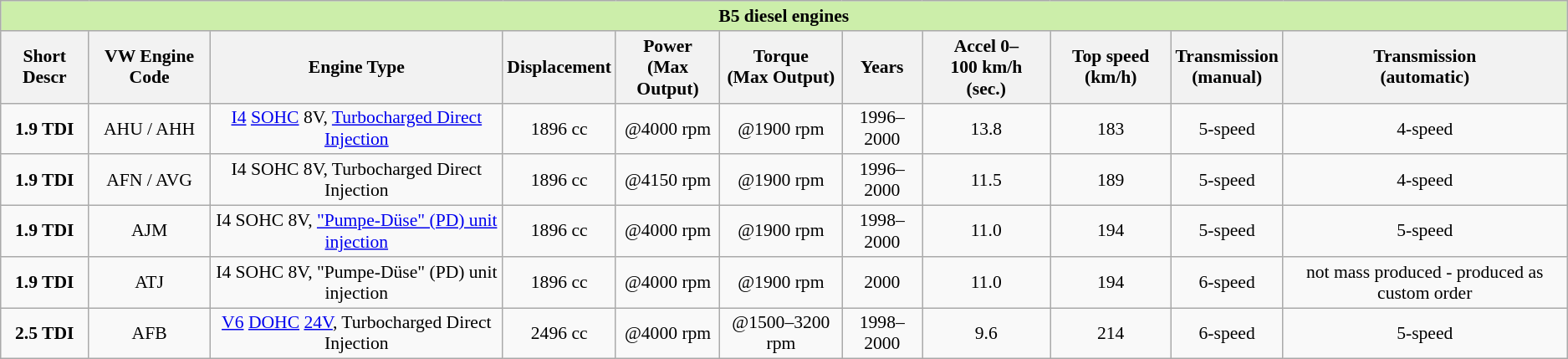<table class="wikitable collapsible collapsed" cellpadding="0" style="text-align:center; font-size:90%;">
<tr>
<th colspan="11" style="width:400px; background:#cea;">B5 diesel engines</th>
</tr>
<tr style="background:#dcdcdc; text-align:center; vertical-align:middle;">
<th>Short Descr</th>
<th>VW Engine Code</th>
<th>Engine Type</th>
<th>Displacement</th>
<th>Power <br>(Max Output)</th>
<th>Torque <br>(Max Output)</th>
<th>Years</th>
<th>Accel 0–100 km/h<br>(sec.)</th>
<th>Top speed (km/h)</th>
<th>Transmission<br>(manual)</th>
<th>Transmission<br>(automatic)</th>
</tr>
<tr>
<td><strong>1.9 TDI</strong></td>
<td>AHU / AHH</td>
<td><a href='#'>I4</a> <a href='#'>SOHC</a> 8V, <a href='#'>Turbocharged Direct Injection</a></td>
<td>1896 cc</td>
<td> @4000 rpm</td>
<td> @1900 rpm</td>
<td>1996–2000</td>
<td>13.8</td>
<td>183</td>
<td>5-speed</td>
<td>4-speed</td>
</tr>
<tr>
<td><strong>1.9 TDI</strong></td>
<td>AFN / AVG</td>
<td>I4 SOHC 8V, Turbocharged Direct Injection</td>
<td>1896 cc</td>
<td> @4150 rpm</td>
<td> @1900 rpm</td>
<td>1996–2000</td>
<td>11.5</td>
<td>189</td>
<td>5-speed</td>
<td>4-speed</td>
</tr>
<tr>
<td><strong>1.9 TDI</strong></td>
<td>AJM</td>
<td>I4 SOHC 8V, <a href='#'>"Pumpe-Düse" (PD) unit injection</a></td>
<td>1896 cc</td>
<td> @4000 rpm</td>
<td> @1900 rpm</td>
<td>1998–2000</td>
<td>11.0</td>
<td>194</td>
<td>5-speed</td>
<td>5-speed</td>
</tr>
<tr>
<td><strong>1.9 TDI</strong></td>
<td>ATJ</td>
<td>I4 SOHC 8V, "Pumpe-Düse" (PD) unit injection</td>
<td>1896 cc</td>
<td> @4000 rpm</td>
<td> @1900 rpm</td>
<td>2000</td>
<td>11.0</td>
<td>194</td>
<td>6-speed</td>
<td>not mass produced - produced as custom order</td>
</tr>
<tr>
<td><strong>2.5 TDI</strong></td>
<td>AFB</td>
<td><a href='#'>V6</a> <a href='#'>DOHC</a> <a href='#'>24V</a>, Turbocharged Direct Injection</td>
<td>2496 cc</td>
<td> @4000 rpm</td>
<td> @1500–3200 rpm</td>
<td>1998–2000</td>
<td>9.6</td>
<td>214</td>
<td>6-speed</td>
<td>5-speed</td>
</tr>
</table>
